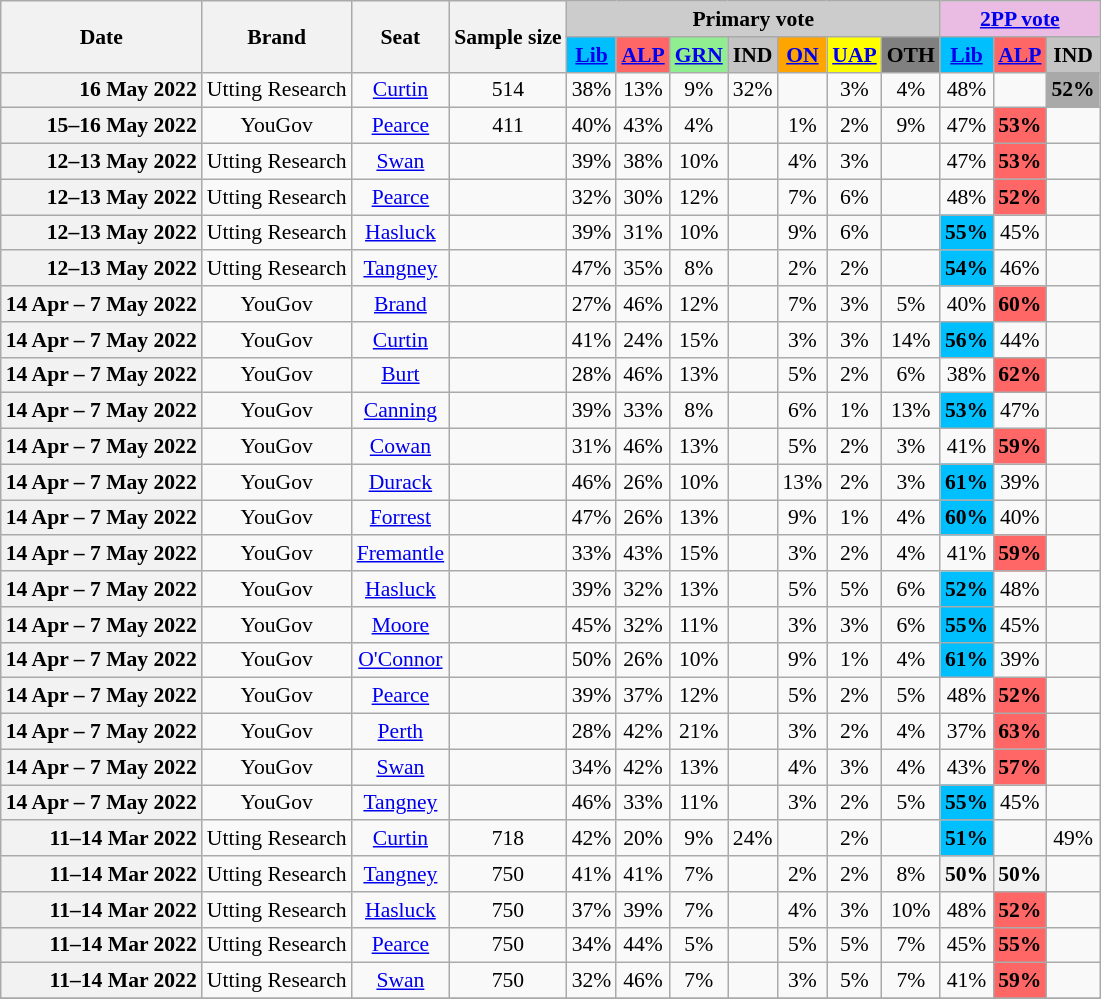<table class=wikitable style=text-align:center;font-size:90%>
<tr>
<th rowspan=2>Date</th>
<th rowspan=2>Brand</th>
<th rowspan=2>Seat</th>
<th rowspan=2 style=max-width:5em>Sample size</th>
<th colspan=7 style=background:#ccc>Primary vote</th>
<th colspan=3 style=background:#ebbce3><a href='#'>2PP vote</a></th>
</tr>
<tr>
<th style=background:#00bfff><a href='#'>Lib</a></th>
<th style=background:#f66><a href='#'>ALP</a></th>
<th style=background:#90ee90><a href='#'>GRN</a></th>
<th style=background:#c4c4c4>IND</th>
<th style=background:orange><a href='#'>ON</a></th>
<th style=background:yellow><a href='#'>UAP</a></th>
<th style=background:gray>OTH</th>
<th style=background:#00bfff><a href='#'>Lib</a></th>
<th style=background:#f66><a href='#'>ALP</a></th>
<th style=background:#c4c4c4>IND</th>
</tr>
<tr>
<th style=text-align:right data-sort-value=16-May-2022><strong>16 May 2022</strong></th>
<td>Utting Research</td>
<td><a href='#'>Curtin</a></td>
<td>514</td>
<td>38%</td>
<td>13%</td>
<td>9%</td>
<td>32%</td>
<td></td>
<td>3%</td>
<td>4%</td>
<td>48%</td>
<td></td>
<td style=background:darkGrey><strong>52%</strong></td>
</tr>
<tr>
<th style=text-align:right data-sort-value=16-May-2022>15–16 May 2022</th>
<td>YouGov</td>
<td><a href='#'>Pearce</a></td>
<td>411</td>
<td>40%</td>
<td>43%</td>
<td>4%</td>
<td></td>
<td>1%</td>
<td>2%</td>
<td>9%</td>
<td>47%</td>
<td style=background:#f66><strong>53%</strong></td>
<td></td>
</tr>
<tr>
<th style=text-align:right data-sort-value=13-May-2022>12–13 May 2022</th>
<td style=text-align:left>Utting Research</td>
<td><a href='#'>Swan</a></td>
<td></td>
<td>39%</td>
<td>38%</td>
<td>10%</td>
<td></td>
<td>4%</td>
<td>3%</td>
<td></td>
<td>47%</td>
<td style=background:#f66><strong>53%</strong></td>
<td></td>
</tr>
<tr>
<th style=text-align:right data-sort-value=13-May-2022>12–13 May 2022</th>
<td style=text-align:left>Utting Research</td>
<td><a href='#'>Pearce</a></td>
<td></td>
<td>32%</td>
<td>30%</td>
<td>12%</td>
<td></td>
<td>7%</td>
<td>6%</td>
<td></td>
<td>48%</td>
<td style=background:#f66><strong>52%</strong></td>
<td></td>
</tr>
<tr>
<th style=text-align:right data-sort-value=13-May-2022>12–13 May 2022</th>
<td style=text-align:left>Utting Research</td>
<td><a href='#'>Hasluck</a></td>
<td></td>
<td>39%</td>
<td>31%</td>
<td>10%</td>
<td></td>
<td>9%</td>
<td>6%</td>
<td></td>
<td style=background:#00bfff><strong>55%</strong></td>
<td>45%</td>
<td></td>
</tr>
<tr>
<th style=text-align:right data-sort-value=13-May-2022>12–13 May 2022</th>
<td style=text-align:left>Utting Research</td>
<td><a href='#'>Tangney</a></td>
<td></td>
<td>47%</td>
<td>35%</td>
<td>8%</td>
<td></td>
<td>2%</td>
<td>2%</td>
<td></td>
<td style=background:#00bfff><strong>54%</strong></td>
<td>46%</td>
<td></td>
</tr>
<tr>
<th style=text-align:right data-sort-value=7-May-2022>14 Apr – 7 May 2022</th>
<td>YouGov</td>
<td><a href='#'>Brand</a></td>
<td></td>
<td>27%</td>
<td>46%</td>
<td>12%</td>
<td></td>
<td>7%</td>
<td>3%</td>
<td>5%</td>
<td>40%</td>
<td style=background:#f66><strong>60%</strong></td>
<td></td>
</tr>
<tr>
<th style=text-align:right data-sort-value=7-May-2022>14 Apr – 7 May 2022</th>
<td>YouGov</td>
<td><a href='#'>Curtin</a></td>
<td></td>
<td>41%</td>
<td>24%</td>
<td>15%</td>
<td></td>
<td>3%</td>
<td>3%</td>
<td>14%</td>
<td style=background:#00bfff><strong>56%</strong></td>
<td>44%</td>
<td></td>
</tr>
<tr>
<th style=text-align:right data-sort-value=7-May-2022>14 Apr – 7 May 2022</th>
<td>YouGov</td>
<td><a href='#'>Burt</a></td>
<td></td>
<td>28%</td>
<td>46%</td>
<td>13%</td>
<td></td>
<td>5%</td>
<td>2%</td>
<td>6%</td>
<td>38%</td>
<td style=background:#f66><strong>62%</strong></td>
<td></td>
</tr>
<tr>
<th style=text-align:right data-sort-value=7-May-2022>14 Apr – 7 May 2022</th>
<td>YouGov</td>
<td><a href='#'>Canning</a></td>
<td></td>
<td>39%</td>
<td>33%</td>
<td>8%</td>
<td></td>
<td>6%</td>
<td>1%</td>
<td>13%</td>
<td style=background:#00bfff><strong>53%</strong></td>
<td>47%</td>
<td></td>
</tr>
<tr>
<th style=text-align:right data-sort-value=7-May-2022>14 Apr – 7 May 2022</th>
<td>YouGov</td>
<td><a href='#'>Cowan</a></td>
<td></td>
<td>31%</td>
<td>46%</td>
<td>13%</td>
<td></td>
<td>5%</td>
<td>2%</td>
<td>3%</td>
<td>41%</td>
<td style=background:#f66><strong>59%</strong></td>
<td></td>
</tr>
<tr>
<th style=text-align:right data-sort-value=7-May-2022>14 Apr – 7 May 2022</th>
<td>YouGov</td>
<td><a href='#'>Durack</a></td>
<td></td>
<td>46%</td>
<td>26%</td>
<td>10%</td>
<td></td>
<td>13%</td>
<td>2%</td>
<td>3%</td>
<td style=background:#00bfff><strong>61%</strong></td>
<td>39%</td>
<td></td>
</tr>
<tr>
<th style=text-align:right data-sort-value=7-May-2022>14 Apr – 7 May 2022</th>
<td>YouGov</td>
<td><a href='#'>Forrest</a></td>
<td></td>
<td>47%</td>
<td>26%</td>
<td>13%</td>
<td></td>
<td>9%</td>
<td>1%</td>
<td>4%</td>
<td style=background:#00bfff><strong>60%</strong></td>
<td>40%</td>
<td></td>
</tr>
<tr>
<th style=text-align:right data-sort-value=7-May-2022>14 Apr – 7 May 2022</th>
<td>YouGov</td>
<td><a href='#'>Fremantle</a></td>
<td></td>
<td>33%</td>
<td>43%</td>
<td>15%</td>
<td></td>
<td>3%</td>
<td>2%</td>
<td>4%</td>
<td>41%</td>
<td style=background:#f66><strong>59%</strong></td>
<td></td>
</tr>
<tr>
<th style=text-align:right data-sort-value=7-May-2022>14 Apr – 7 May 2022</th>
<td>YouGov</td>
<td><a href='#'>Hasluck</a></td>
<td></td>
<td>39%</td>
<td>32%</td>
<td>13%</td>
<td></td>
<td>5%</td>
<td>5%</td>
<td>6%</td>
<td style=background:#00bfff><strong>52%</strong></td>
<td>48%</td>
<td></td>
</tr>
<tr>
<th style=text-align:right data-sort-value=7-May-2022>14 Apr – 7 May 2022</th>
<td>YouGov</td>
<td><a href='#'>Moore</a></td>
<td></td>
<td>45%</td>
<td>32%</td>
<td>11%</td>
<td></td>
<td>3%</td>
<td>3%</td>
<td>6%</td>
<td style=background:#00bfff><strong>55%</strong></td>
<td>45%</td>
<td></td>
</tr>
<tr>
<th style=text-align:right data-sort-value=7-May-2022>14 Apr – 7 May 2022</th>
<td>YouGov</td>
<td><a href='#'>O'Connor</a></td>
<td></td>
<td>50%</td>
<td>26%</td>
<td>10%</td>
<td></td>
<td>9%</td>
<td>1%</td>
<td>4%</td>
<td style=background:#00bfff><strong>61%</strong></td>
<td>39%</td>
<td></td>
</tr>
<tr>
<th style=text-align:right data-sort-value=7-May-2022>14 Apr – 7 May 2022</th>
<td>YouGov</td>
<td><a href='#'>Pearce</a></td>
<td></td>
<td>39%</td>
<td>37%</td>
<td>12%</td>
<td></td>
<td>5%</td>
<td>2%</td>
<td>5%</td>
<td>48%</td>
<td style=background:#f66><strong>52%</strong></td>
<td></td>
</tr>
<tr>
<th style=text-align:right data-sort-value=7-May-2022>14 Apr – 7 May 2022</th>
<td>YouGov</td>
<td><a href='#'>Perth</a></td>
<td></td>
<td>28%</td>
<td>42%</td>
<td>21%</td>
<td></td>
<td>3%</td>
<td>2%</td>
<td>4%</td>
<td>37%</td>
<td style=background:#f66><strong>63%</strong></td>
<td></td>
</tr>
<tr>
<th style=text-align:right data-sort-value=7-May-2022>14 Apr – 7 May 2022</th>
<td>YouGov</td>
<td><a href='#'>Swan</a></td>
<td></td>
<td>34%</td>
<td>42%</td>
<td>13%</td>
<td></td>
<td>4%</td>
<td>3%</td>
<td>4%</td>
<td>43%</td>
<td style=background:#f66><strong>57%</strong></td>
<td></td>
</tr>
<tr>
<th style=text-align:right data-sort-value=7-May-2022>14 Apr – 7 May 2022</th>
<td>YouGov</td>
<td><a href='#'>Tangney</a></td>
<td></td>
<td>46%</td>
<td>33%</td>
<td>11%</td>
<td></td>
<td>3%</td>
<td>2%</td>
<td>5%</td>
<td style=background:#00bfff><strong>55%</strong></td>
<td>45%</td>
<td></td>
</tr>
<tr>
<th style=text-align:right data-sort-value=14-Mar-2022>11–14 Mar 2022</th>
<td style=text-align:left>Utting Research</td>
<td><a href='#'>Curtin</a></td>
<td>718</td>
<td>42%</td>
<td>20%</td>
<td>9%</td>
<td>24%</td>
<td></td>
<td>2%</td>
<td></td>
<td style=background:#00bfff><strong>51%</strong></td>
<td></td>
<td>49%</td>
</tr>
<tr>
<th style=text-align:right data-sort-value=14-Mar-2022>11–14 Mar 2022</th>
<td style=text-align:left>Utting Research</td>
<td><a href='#'>Tangney</a></td>
<td>750</td>
<td>41%</td>
<td>41%</td>
<td>7%</td>
<td></td>
<td>2%</td>
<td>2%</td>
<td>8%</td>
<th>50%</th>
<th>50%</th>
<td></td>
</tr>
<tr>
<th style=text-align:right data-sort-value=14-Mar-2022>11–14 Mar 2022</th>
<td style=text-align:left>Utting Research</td>
<td><a href='#'>Hasluck</a></td>
<td>750</td>
<td>37%</td>
<td>39%</td>
<td>7%</td>
<td></td>
<td>4%</td>
<td>3%</td>
<td>10%</td>
<td>48%</td>
<td style=background:#f66><strong>52%</strong></td>
<td></td>
</tr>
<tr>
<th style=text-align:right data-sort-value=14-Mar-2022>11–14 Mar 2022</th>
<td style=text-align:left>Utting Research</td>
<td><a href='#'>Pearce</a></td>
<td>750</td>
<td>34%</td>
<td>44%</td>
<td>5%</td>
<td></td>
<td>5%</td>
<td>5%</td>
<td>7%</td>
<td>45%</td>
<td style=background:#f66><strong>55%</strong></td>
<td></td>
</tr>
<tr>
<th style=text-align:right data-sort-value=14-Mar-2022>11–14 Mar 2022</th>
<td style=text-align:left>Utting Research</td>
<td><a href='#'>Swan</a></td>
<td>750</td>
<td>32%</td>
<td>46%</td>
<td>7%</td>
<td></td>
<td>3%</td>
<td>5%</td>
<td>7%</td>
<td>41%</td>
<td style=background:#f66><strong>59%</strong></td>
<td></td>
</tr>
<tr>
</tr>
<tr>
</tr>
</table>
